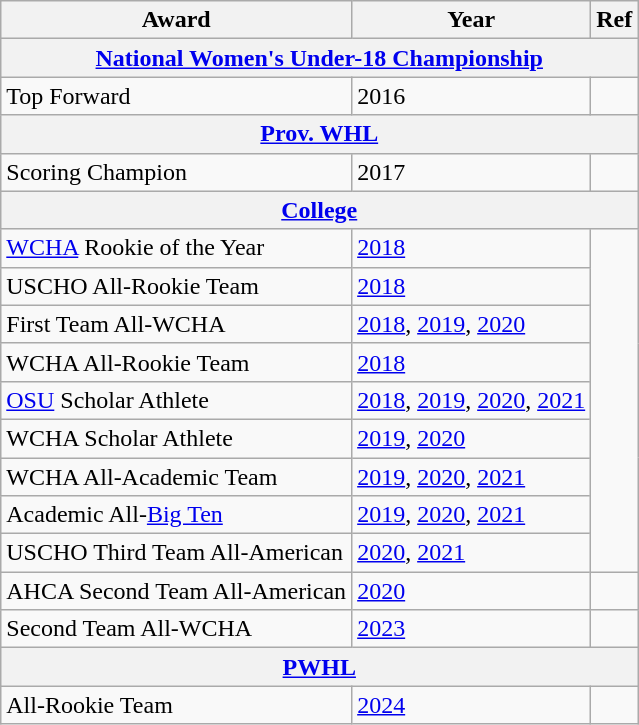<table class="wikitable">
<tr>
<th>Award</th>
<th>Year</th>
<th>Ref</th>
</tr>
<tr>
<th colspan="3"><a href='#'>National Women's Under-18 Championship</a></th>
</tr>
<tr>
<td>Top Forward</td>
<td>2016</td>
<td></td>
</tr>
<tr>
<th colspan="3"><a href='#'>Prov. WHL</a></th>
</tr>
<tr>
<td>Scoring Champion</td>
<td>2017</td>
<td></td>
</tr>
<tr>
<th colspan="3"><a href='#'>College</a></th>
</tr>
<tr>
<td><a href='#'>WCHA</a> Rookie of the Year</td>
<td><a href='#'>2018</a></td>
<td rowspan="9"></td>
</tr>
<tr>
<td>USCHO All-Rookie Team</td>
<td><a href='#'>2018</a></td>
</tr>
<tr>
<td>First Team All-WCHA</td>
<td><a href='#'>2018</a>, <a href='#'>2019</a>, <a href='#'>2020</a></td>
</tr>
<tr>
<td>WCHA All-Rookie Team</td>
<td><a href='#'>2018</a></td>
</tr>
<tr>
<td><a href='#'>OSU</a> Scholar Athlete</td>
<td><a href='#'>2018</a>, <a href='#'>2019</a>, <a href='#'>2020</a>, <a href='#'>2021</a></td>
</tr>
<tr>
<td>WCHA Scholar Athlete</td>
<td><a href='#'>2019</a>, <a href='#'>2020</a></td>
</tr>
<tr>
<td>WCHA All-Academic Team</td>
<td><a href='#'>2019</a>, <a href='#'>2020</a>, <a href='#'>2021</a></td>
</tr>
<tr>
<td>Academic All-<a href='#'>Big Ten</a></td>
<td><a href='#'>2019</a>, <a href='#'>2020</a>, <a href='#'>2021</a></td>
</tr>
<tr>
<td>USCHO Third Team All-American</td>
<td><a href='#'>2020</a>, <a href='#'>2021</a></td>
</tr>
<tr>
<td>AHCA Second Team All-American</td>
<td><a href='#'>2020</a></td>
<td></td>
</tr>
<tr>
<td>Second Team All-WCHA</td>
<td><a href='#'>2023</a></td>
<td></td>
</tr>
<tr>
<th colspan="3"><a href='#'>PWHL</a></th>
</tr>
<tr>
<td>All-Rookie Team</td>
<td><a href='#'>2024</a></td>
<td></td>
</tr>
</table>
